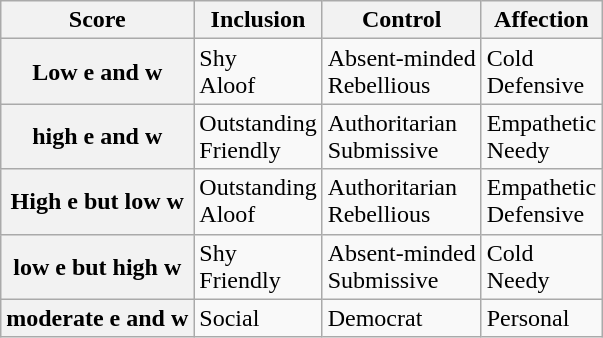<table class="wikitable">
<tr>
<th>Score</th>
<th>Inclusion</th>
<th>Control</th>
<th>Affection</th>
</tr>
<tr>
<th>Low e and w</th>
<td>Shy<br>Aloof</td>
<td>Absent-minded<br>Rebellious</td>
<td>Cold<br>Defensive</td>
</tr>
<tr>
<th>high e and w</th>
<td>Outstanding<br>Friendly</td>
<td>Authoritarian<br>Submissive</td>
<td>Empathetic<br>Needy</td>
</tr>
<tr>
<th>High e but low w</th>
<td>Outstanding<br>Aloof</td>
<td>Authoritarian<br>Rebellious</td>
<td>Empathetic<br>Defensive</td>
</tr>
<tr>
<th>low e but high w</th>
<td>Shy<br>Friendly</td>
<td>Absent-minded<br>Submissive</td>
<td>Cold<br>Needy</td>
</tr>
<tr>
<th>moderate e and w</th>
<td>Social</td>
<td>Democrat</td>
<td>Personal</td>
</tr>
</table>
